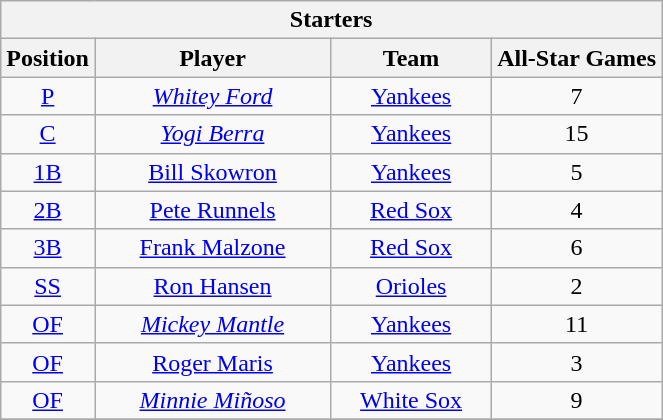<table class="wikitable" style="font-size: 100%; text-align:right;">
<tr>
<th colspan="4">Starters</th>
</tr>
<tr>
<th>Position</th>
<th width="150">Player</th>
<th width="100">Team</th>
<th>All-Star Games</th>
</tr>
<tr>
<td align="center"><a href='#'>P</a></td>
<td align="center"><em><a href='#'>Whitey Ford</a></em></td>
<td align="center"><a href='#'>Yankees</a></td>
<td align="center">7</td>
</tr>
<tr>
<td align="center"><a href='#'>C</a></td>
<td align="center"><em><a href='#'>Yogi Berra</a></em></td>
<td align="center"><a href='#'>Yankees</a></td>
<td align="center">15</td>
</tr>
<tr>
<td align="center"><a href='#'>1B</a></td>
<td align="center"><a href='#'>Bill Skowron</a></td>
<td align="center"><a href='#'>Yankees</a></td>
<td align="center">5</td>
</tr>
<tr>
<td align="center"><a href='#'>2B</a></td>
<td align="center"><a href='#'>Pete Runnels</a></td>
<td align="center"><a href='#'>Red Sox</a></td>
<td align="center">4</td>
</tr>
<tr>
<td align="center"><a href='#'>3B</a></td>
<td align="center"><a href='#'>Frank Malzone</a></td>
<td align="center"><a href='#'>Red Sox</a></td>
<td align="center">6</td>
</tr>
<tr>
<td align="center"><a href='#'>SS</a></td>
<td align="center"><a href='#'>Ron Hansen</a></td>
<td align="center"><a href='#'>Orioles</a></td>
<td align="center">2</td>
</tr>
<tr>
<td align="center"><a href='#'>OF</a></td>
<td align="center"><em><a href='#'>Mickey Mantle</a></em></td>
<td align="center"><a href='#'>Yankees</a></td>
<td align="center">11</td>
</tr>
<tr>
<td align="center"><a href='#'>OF</a></td>
<td align="center"><a href='#'>Roger Maris</a></td>
<td align="center"><a href='#'>Yankees</a></td>
<td align="center">3</td>
</tr>
<tr>
<td align="center"><a href='#'>OF</a></td>
<td align="center"><em><a href='#'>Minnie Miñoso</a></em></td>
<td align="center"><a href='#'>White Sox</a></td>
<td align="center">9</td>
</tr>
<tr>
</tr>
</table>
